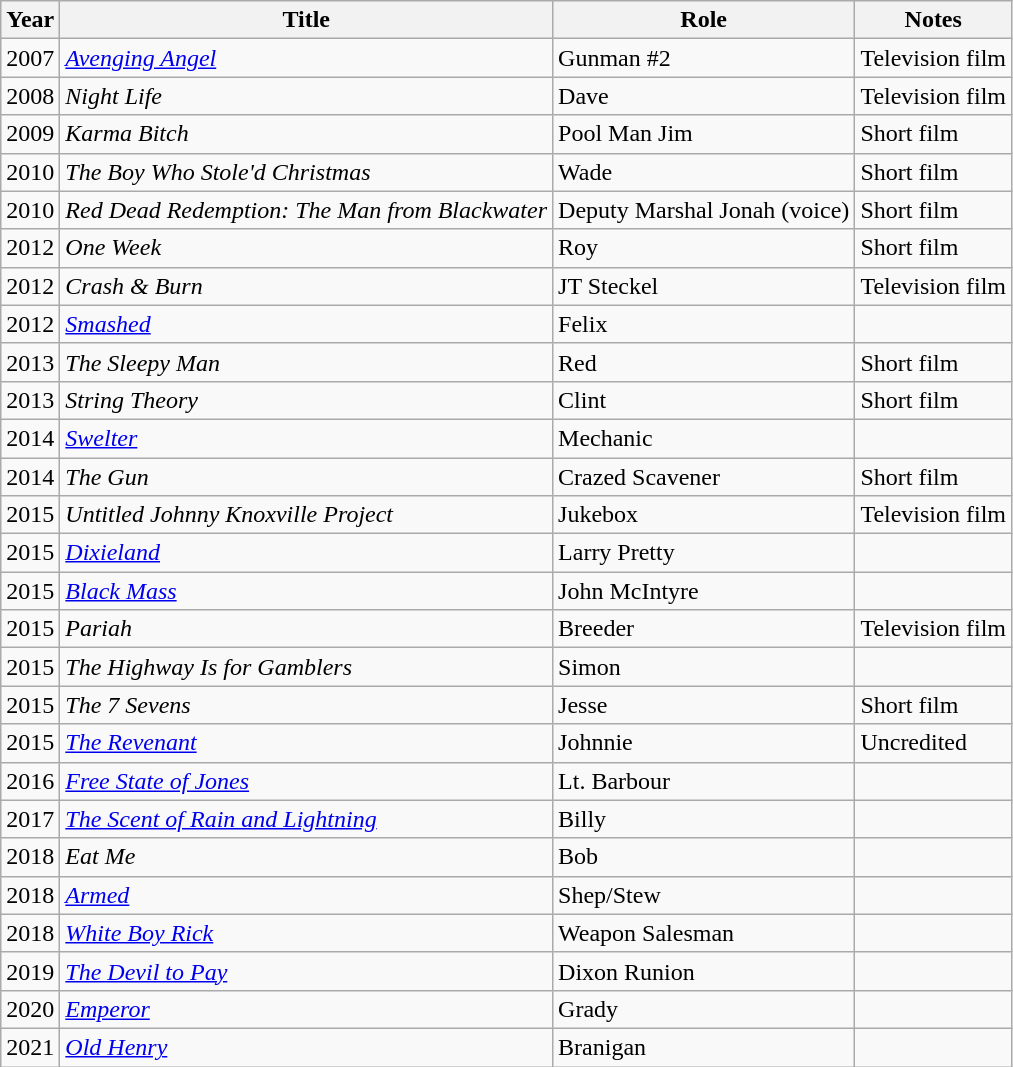<table class="wikitable sortable">
<tr>
<th>Year</th>
<th>Title</th>
<th>Role</th>
<th>Notes</th>
</tr>
<tr>
<td>2007</td>
<td><em><a href='#'>Avenging Angel</a></em></td>
<td>Gunman #2</td>
<td>Television film</td>
</tr>
<tr>
<td>2008</td>
<td><em>Night Life</em></td>
<td>Dave</td>
<td>Television film</td>
</tr>
<tr>
<td>2009</td>
<td><em>Karma Bitch</em></td>
<td>Pool Man Jim</td>
<td>Short film</td>
</tr>
<tr>
<td>2010</td>
<td><em>The Boy Who Stole'd Christmas</em></td>
<td>Wade</td>
<td>Short film</td>
</tr>
<tr>
<td>2010</td>
<td><em>Red Dead Redemption: The Man from Blackwater</em></td>
<td>Deputy Marshal Jonah (voice)</td>
<td>Short film</td>
</tr>
<tr>
<td>2012</td>
<td><em>One Week</em></td>
<td>Roy</td>
<td>Short film</td>
</tr>
<tr>
<td>2012</td>
<td><em>Crash & Burn</em></td>
<td>JT Steckel</td>
<td>Television film</td>
</tr>
<tr>
<td>2012</td>
<td><em><a href='#'>Smashed</a></em></td>
<td>Felix</td>
<td></td>
</tr>
<tr>
<td>2013</td>
<td><em>The Sleepy Man</em></td>
<td>Red</td>
<td>Short film</td>
</tr>
<tr>
<td>2013</td>
<td><em>String Theory</em></td>
<td>Clint</td>
<td>Short film</td>
</tr>
<tr>
<td>2014</td>
<td><em><a href='#'>Swelter</a></em></td>
<td>Mechanic</td>
<td></td>
</tr>
<tr>
<td>2014</td>
<td><em>The Gun</em></td>
<td>Crazed Scavener</td>
<td>Short film</td>
</tr>
<tr>
<td>2015</td>
<td><em>Untitled Johnny Knoxville Project</em></td>
<td>Jukebox</td>
<td>Television film</td>
</tr>
<tr>
<td>2015</td>
<td><em><a href='#'>Dixieland</a></em></td>
<td>Larry Pretty</td>
<td></td>
</tr>
<tr>
<td>2015</td>
<td><em><a href='#'>Black Mass</a></em></td>
<td>John McIntyre</td>
<td></td>
</tr>
<tr>
<td>2015</td>
<td><em>Pariah</em></td>
<td>Breeder</td>
<td>Television film</td>
</tr>
<tr>
<td>2015</td>
<td><em>The Highway Is for Gamblers</em></td>
<td>Simon</td>
<td></td>
</tr>
<tr>
<td>2015</td>
<td><em>The 7 Sevens</em></td>
<td>Jesse</td>
<td>Short film</td>
</tr>
<tr>
<td>2015</td>
<td><em><a href='#'>The Revenant</a></em></td>
<td>Johnnie</td>
<td>Uncredited</td>
</tr>
<tr>
<td>2016</td>
<td><em><a href='#'>Free State of Jones</a></em></td>
<td>Lt. Barbour</td>
<td></td>
</tr>
<tr>
<td>2017</td>
<td><em><a href='#'>The Scent of Rain and Lightning</a></em></td>
<td>Billy</td>
<td></td>
</tr>
<tr>
<td>2018</td>
<td><em>Eat Me</em></td>
<td>Bob</td>
<td></td>
</tr>
<tr>
<td>2018</td>
<td><em><a href='#'>Armed</a></em></td>
<td>Shep/Stew</td>
<td></td>
</tr>
<tr>
<td>2018</td>
<td><em><a href='#'>White Boy Rick</a></em></td>
<td>Weapon Salesman</td>
<td></td>
</tr>
<tr>
<td>2019</td>
<td><em><a href='#'>The Devil to Pay</a></em></td>
<td>Dixon Runion</td>
<td></td>
</tr>
<tr>
<td>2020</td>
<td><em><a href='#'>Emperor</a></em></td>
<td>Grady</td>
<td></td>
</tr>
<tr>
<td>2021</td>
<td><em><a href='#'>Old Henry</a></em></td>
<td>Branigan</td>
<td></td>
</tr>
</table>
